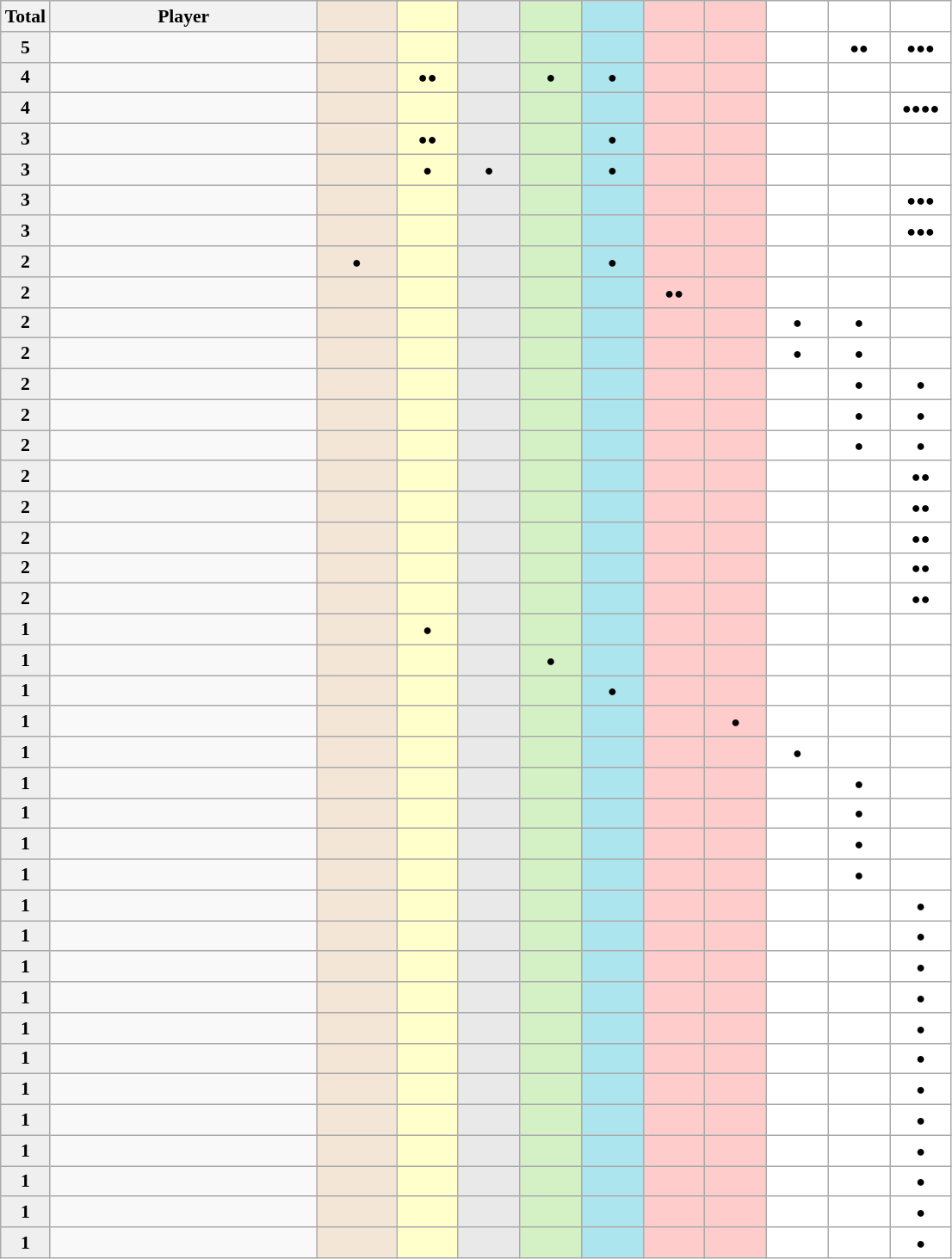<table class="sortable wikitable" style="font-size:90%">
<tr>
<th width="30">Total</th>
<th width="200">Player</th>
<th width="55" style="background:#F3E6D7;"></th>
<th width="41" style="background:#ffc;"></th>
<th width="41" style="background:#E9E9E9;"></th>
<th width="41" style="background:#D4F1C5;"></th>
<th width="41" style="background:#ACE5EE;"></th>
<th width="41" style="background:#ffcccc;"></th>
<th width="41" style="background:#ffcccc;"></th>
<th width="41" style="background:#fff;"></th>
<th width="41" style="background:#fff;"></th>
<th width="41" style="background:#fff;"></th>
</tr>
<tr align="center">
<td style="background:#efefef;"><strong>5</strong></td>
<td align="left"></td>
<td style="background:#F3E6D7;"> <small> </small></td>
<td style="background:#ffc;"> <small> </small></td>
<td style="background:#E9E9E9;"> <small> </small></td>
<td style="background:#D4F1C5;"> <small> </small></td>
<td style="background:#ACE5EE;"> <small></small></td>
<td style="background:#ffcccc;"> <small> </small></td>
<td style="background:#ffcccc;"> <small> </small></td>
<td style="background:#fff;"> <small> </small></td>
<td style="background:#fff;"> <small>●●</small></td>
<td style="background:#fff;"> <small>●●●</small></td>
</tr>
<tr align="center">
<td style="background:#efefef;"><strong>4</strong></td>
<td align="left"></td>
<td style="background:#F3E6D7;"> <small> </small></td>
<td style="background:#ffc;"> <small>●●</small></td>
<td style="background:#E9E9E9;"> <small> </small></td>
<td style="background:#D4F1C5;"> <small>●</small></td>
<td style="background:#ACE5EE;"> <small>●</small></td>
<td style="background:#ffcccc;"> <small> </small></td>
<td style="background:#ffcccc;"> <small> </small></td>
<td style="background:#fff;"> <small> </small></td>
<td style="background:#fff;"> <small> </small></td>
<td style="background:#fff;"> <small> </small></td>
</tr>
<tr align="center">
<td style="background:#efefef;"><strong>4</strong></td>
<td align="left"></td>
<td style="background:#F3E6D7;"> <small> </small></td>
<td style="background:#ffc;"> <small> </small></td>
<td style="background:#E9E9E9;"> <small> </small></td>
<td style="background:#D4F1C5;"> <small> </small></td>
<td style="background:#ACE5EE;"> <small></small></td>
<td style="background:#ffcccc;"> <small> </small></td>
<td style="background:#ffcccc;"> <small> </small></td>
<td style="background:#fff;"> <small> </small></td>
<td style="background:#fff;"> <small> </small></td>
<td style="background:#fff;"> <small>●●●●</small></td>
</tr>
<tr align="center">
<td style="background:#efefef;"><strong>3</strong></td>
<td align="left"></td>
<td style="background:#F3E6D7;"> <small> </small></td>
<td style="background:#ffc;"> <small>●●</small></td>
<td style="background:#E9E9E9;"> <small> </small></td>
<td style="background:#D4F1C5;"> <small> </small></td>
<td style="background:#ACE5EE;"> <small>●</small></td>
<td style="background:#ffcccc;"> <small> </small></td>
<td style="background:#ffcccc;"> <small> </small></td>
<td style="background:#fff;"> <small> </small></td>
<td style="background:#fff;"> <small> </small></td>
<td style="background:#fff;"> <small> </small></td>
</tr>
<tr align="center">
<td style="background:#efefef;"><strong>3</strong></td>
<td align="left"></td>
<td style="background:#F3E6D7;"> <small> </small></td>
<td style="background:#ffc;"> <small>●</small></td>
<td style="background:#E9E9E9;"> <small>●</small></td>
<td style="background:#D4F1C5;"> <small> </small></td>
<td style="background:#ACE5EE;"> <small>●</small></td>
<td style="background:#ffcccc;"> <small> </small></td>
<td style="background:#ffcccc;"> <small> </small></td>
<td style="background:#fff;"> <small> </small></td>
<td style="background:#fff;"> <small> </small></td>
<td style="background:#fff;"> <small> </small></td>
</tr>
<tr align="center">
<td style="background:#efefef;"><strong>3</strong></td>
<td align="left"></td>
<td style="background:#F3E6D7;"> <small> </small></td>
<td style="background:#ffc;"> <small> </small></td>
<td style="background:#E9E9E9;"> <small> </small></td>
<td style="background:#D4F1C5;"> <small> </small></td>
<td style="background:#ACE5EE;"> <small></small></td>
<td style="background:#ffcccc;"> <small> </small></td>
<td style="background:#ffcccc;"> <small> </small></td>
<td style="background:#fff;"> <small> </small></td>
<td style="background:#fff;"> <small> </small></td>
<td style="background:#fff;"> <small>●●●</small></td>
</tr>
<tr align="center">
<td style="background:#efefef;"><strong>3</strong></td>
<td align="left"></td>
<td style="background:#F3E6D7;"> <small> </small></td>
<td style="background:#ffc;"> <small> </small></td>
<td style="background:#E9E9E9;"> <small> </small></td>
<td style="background:#D4F1C5;"> <small> </small></td>
<td style="background:#ACE5EE;"> <small></small></td>
<td style="background:#ffcccc;"> <small> </small></td>
<td style="background:#ffcccc;"> <small> </small></td>
<td style="background:#fff;"> <small> </small></td>
<td style="background:#fff;"> <small> </small></td>
<td style="background:#fff;"> <small>●●●</small></td>
</tr>
<tr align="center">
<td style="background:#efefef;"><strong>2</strong></td>
<td align="left"></td>
<td style="background:#F3E6D7;"> <small>●</small></td>
<td style="background:#ffc;"> <small> </small></td>
<td style="background:#E9E9E9;"> <small> </small></td>
<td style="background:#D4F1C5;"> <small> </small></td>
<td style="background:#ACE5EE;"> <small>●</small></td>
<td style="background:#ffcccc;"> <small> </small></td>
<td style="background:#ffcccc;"> <small> </small></td>
<td style="background:#fff;"> <small> </small></td>
<td style="background:#fff;"> <small> </small></td>
<td style="background:#fff;"> <small> </small></td>
</tr>
<tr align="center">
<td style="background:#efefef;"><strong>2</strong></td>
<td align="left"></td>
<td style="background:#F3E6D7;"> <small> </small></td>
<td style="background:#ffc;"> <small> </small></td>
<td style="background:#E9E9E9;"> <small> </small></td>
<td style="background:#D4F1C5;"> <small> </small></td>
<td style="background:#ACE5EE;"> <small></small></td>
<td style="background:#ffcccc;"> <small>●●</small></td>
<td style="background:#ffcccc;"> <small> </small></td>
<td style="background:#fff;"> <small> </small></td>
<td style="background:#fff;"> <small> </small></td>
<td style="background:#fff;"> <small> </small></td>
</tr>
<tr align="center">
<td style="background:#efefef;"><strong>2</strong></td>
<td align="left"></td>
<td style="background:#F3E6D7;"> <small> </small></td>
<td style="background:#ffc;"> <small> </small></td>
<td style="background:#E9E9E9;"> <small> </small></td>
<td style="background:#D4F1C5;"> <small> </small></td>
<td style="background:#ACE5EE;"> <small></small></td>
<td style="background:#ffcccc;"> <small> </small></td>
<td style="background:#ffcccc;"> <small> </small></td>
<td style="background:#fff;"> <small>●</small></td>
<td style="background:#fff;"> <small>●</small></td>
<td style="background:#fff;"> <small> </small></td>
</tr>
<tr align="center">
<td style="background:#efefef;"><strong>2</strong></td>
<td align="left"></td>
<td style="background:#F3E6D7;"> <small> </small></td>
<td style="background:#ffc;"> <small> </small></td>
<td style="background:#E9E9E9;"> <small> </small></td>
<td style="background:#D4F1C5;"> <small> </small></td>
<td style="background:#ACE5EE;"> <small></small></td>
<td style="background:#ffcccc;"> <small> </small></td>
<td style="background:#ffcccc;"> <small> </small></td>
<td style="background:#fff;"> <small>●</small></td>
<td style="background:#fff;"> <small>●</small></td>
<td style="background:#fff;"> <small> </small></td>
</tr>
<tr align="center">
<td style="background:#efefef;"><strong>2</strong></td>
<td align="left"></td>
<td style="background:#F3E6D7;"> <small> </small></td>
<td style="background:#ffc;"> <small> </small></td>
<td style="background:#E9E9E9;"> <small> </small></td>
<td style="background:#D4F1C5;"> <small> </small></td>
<td style="background:#ACE5EE;"> <small></small></td>
<td style="background:#ffcccc;"> <small> </small></td>
<td style="background:#ffcccc;"> <small> </small></td>
<td style="background:#fff;"> <small> </small></td>
<td style="background:#fff;"> <small>●</small></td>
<td style="background:#fff;"> <small>●</small></td>
</tr>
<tr align="center">
<td style="background:#efefef;"><strong>2</strong></td>
<td align="left"></td>
<td style="background:#F3E6D7;"> <small> </small></td>
<td style="background:#ffc;"> <small> </small></td>
<td style="background:#E9E9E9;"> <small> </small></td>
<td style="background:#D4F1C5;"> <small> </small></td>
<td style="background:#ACE5EE;"> <small></small></td>
<td style="background:#ffcccc;"> <small> </small></td>
<td style="background:#ffcccc;"> <small> </small></td>
<td style="background:#fff;"> <small> </small></td>
<td style="background:#fff;"> <small>●</small></td>
<td style="background:#fff;"> <small>●</small></td>
</tr>
<tr align="center">
<td style="background:#efefef;"><strong>2</strong></td>
<td align="left"></td>
<td style="background:#F3E6D7;"> <small> </small></td>
<td style="background:#ffc;"> <small> </small></td>
<td style="background:#E9E9E9;"> <small> </small></td>
<td style="background:#D4F1C5;"> <small> </small></td>
<td style="background:#ACE5EE;"> <small></small></td>
<td style="background:#ffcccc;"> <small> </small></td>
<td style="background:#ffcccc;"> <small> </small></td>
<td style="background:#fff;"> <small> </small></td>
<td style="background:#fff;"> <small>●</small></td>
<td style="background:#fff;"> <small>●</small></td>
</tr>
<tr align="center">
<td style="background:#efefef;"><strong>2</strong></td>
<td align="left"></td>
<td style="background:#F3E6D7;"> <small> </small></td>
<td style="background:#ffc;"> <small> </small></td>
<td style="background:#E9E9E9;"> <small> </small></td>
<td style="background:#D4F1C5;"> <small> </small></td>
<td style="background:#ACE5EE;"> <small></small></td>
<td style="background:#ffcccc;"> <small> </small></td>
<td style="background:#ffcccc;"> <small> </small></td>
<td style="background:#fff;"> <small> </small></td>
<td style="background:#fff;"> <small> </small></td>
<td style="background:#fff;"> <small>●●</small></td>
</tr>
<tr align="center">
<td style="background:#efefef;"><strong>2</strong></td>
<td align="left"></td>
<td style="background:#F3E6D7;"> <small> </small></td>
<td style="background:#ffc;"> <small> </small></td>
<td style="background:#E9E9E9;"> <small> </small></td>
<td style="background:#D4F1C5;"> <small> </small></td>
<td style="background:#ACE5EE;"> <small></small></td>
<td style="background:#ffcccc;"> <small> </small></td>
<td style="background:#ffcccc;"> <small> </small></td>
<td style="background:#fff;"> <small> </small></td>
<td style="background:#fff;"> <small> </small></td>
<td style="background:#fff;"> <small>●●</small></td>
</tr>
<tr align="center">
<td style="background:#efefef;"><strong>2</strong></td>
<td align="left"></td>
<td style="background:#F3E6D7;"> <small> </small></td>
<td style="background:#ffc;"> <small> </small></td>
<td style="background:#E9E9E9;"> <small> </small></td>
<td style="background:#D4F1C5;"> <small> </small></td>
<td style="background:#ACE5EE;"> <small></small></td>
<td style="background:#ffcccc;"> <small> </small></td>
<td style="background:#ffcccc;"> <small> </small></td>
<td style="background:#fff;"> <small> </small></td>
<td style="background:#fff;"> <small> </small></td>
<td style="background:#fff;"> <small>●●</small></td>
</tr>
<tr align="center">
<td style="background:#efefef;"><strong>2</strong></td>
<td align="left"></td>
<td style="background:#F3E6D7;"> <small> </small></td>
<td style="background:#ffc;"> <small> </small></td>
<td style="background:#E9E9E9;"> <small> </small></td>
<td style="background:#D4F1C5;"> <small> </small></td>
<td style="background:#ACE5EE;"> <small></small></td>
<td style="background:#ffcccc;"> <small> </small></td>
<td style="background:#ffcccc;"> <small> </small></td>
<td style="background:#fff;"> <small> </small></td>
<td style="background:#fff;"> <small> </small></td>
<td style="background:#fff;"> <small>●●</small></td>
</tr>
<tr align="center">
<td style="background:#efefef;"><strong>2</strong></td>
<td align="left"></td>
<td style="background:#F3E6D7;"> <small> </small></td>
<td style="background:#ffc;"> <small> </small></td>
<td style="background:#E9E9E9;"> <small> </small></td>
<td style="background:#D4F1C5;"> <small> </small></td>
<td style="background:#ACE5EE;"> <small></small></td>
<td style="background:#ffcccc;"> <small> </small></td>
<td style="background:#ffcccc;"> <small> </small></td>
<td style="background:#fff;"> <small> </small></td>
<td style="background:#fff;"> <small> </small></td>
<td style="background:#fff;"> <small>●●</small></td>
</tr>
<tr align="center">
<td style="background:#efefef;"><strong>1</strong></td>
<td align="left"></td>
<td style="background:#F3E6D7;"> <small> </small></td>
<td style="background:#ffc;"> <small>●</small></td>
<td style="background:#E9E9E9;"> <small> </small></td>
<td style="background:#D4F1C5;"> <small> </small></td>
<td style="background:#ACE5EE;"> <small> </small></td>
<td style="background:#ffcccc;"> <small> </small></td>
<td style="background:#ffcccc;"> <small> </small></td>
<td style="background:#fff;"> <small> </small></td>
<td style="background:#fff;"> <small> </small></td>
<td style="background:#fff;"> <small> </small></td>
</tr>
<tr align="center">
<td style="background:#efefef;"><strong>1</strong></td>
<td align="left"></td>
<td style="background:#F3E6D7;"> <small> </small></td>
<td style="background:#ffc;"> <small> </small></td>
<td style="background:#E9E9E9;"> <small> </small></td>
<td style="background:#D4F1C5;"> <small>●</small></td>
<td style="background:#ACE5EE;"> <small> </small></td>
<td style="background:#ffcccc;"> <small> </small></td>
<td style="background:#ffcccc;"> <small> </small></td>
<td style="background:#fff;"> <small> </small></td>
<td style="background:#fff;"> <small> </small></td>
<td style="background:#fff;"> <small> </small></td>
</tr>
<tr align="center">
<td style="background:#efefef;"><strong>1</strong></td>
<td align="left"></td>
<td style="background:#F3E6D7;"> <small> </small></td>
<td style="background:#ffc;"> <small> </small></td>
<td style="background:#E9E9E9;"> <small> </small></td>
<td style="background:#D4F1C5;"> <small> </small></td>
<td style="background:#ACE5EE;"> <small>●</small></td>
<td style="background:#ffcccc;"> <small> </small></td>
<td style="background:#ffcccc;"> <small> </small></td>
<td style="background:#fff;"> <small> </small></td>
<td style="background:#fff;"> <small> </small></td>
<td style="background:#fff;"> <small> </small></td>
</tr>
<tr align="center">
<td style="background:#efefef;"><strong>1</strong></td>
<td align="left"></td>
<td style="background:#F3E6D7;"> <small> </small></td>
<td style="background:#ffc;"> <small> </small></td>
<td style="background:#E9E9E9;"> <small> </small></td>
<td style="background:#D4F1C5;"> <small> </small></td>
<td style="background:#ACE5EE;"> <small></small></td>
<td style="background:#ffcccc;"> <small> </small></td>
<td style="background:#ffcccc;"> <small>●</small></td>
<td style="background:#fff;"> <small> </small></td>
<td style="background:#fff;"> <small> </small></td>
<td style="background:#fff;"> <small> </small></td>
</tr>
<tr align="center">
<td style="background:#efefef;"><strong>1</strong></td>
<td align="left"></td>
<td style="background:#F3E6D7;"> <small> </small></td>
<td style="background:#ffc;"> <small> </small></td>
<td style="background:#E9E9E9;"> <small> </small></td>
<td style="background:#D4F1C5;"> <small> </small></td>
<td style="background:#ACE5EE;"> <small></small></td>
<td style="background:#ffcccc;"> <small> </small></td>
<td style="background:#ffcccc;"> <small> </small></td>
<td style="background:#fff;"> <small>●</small></td>
<td style="background:#fff;"> <small> </small></td>
<td style="background:#fff;"> <small> </small></td>
</tr>
<tr align="center">
<td style="background:#efefef;"><strong>1</strong></td>
<td align="left"></td>
<td style="background:#F3E6D7;"> <small> </small></td>
<td style="background:#ffc;"> <small> </small></td>
<td style="background:#E9E9E9;"> <small> </small></td>
<td style="background:#D4F1C5;"> <small> </small></td>
<td style="background:#ACE5EE;"> <small></small></td>
<td style="background:#ffcccc;"> <small> </small></td>
<td style="background:#ffcccc;"> <small> </small></td>
<td style="background:#fff;"> <small> </small></td>
<td style="background:#fff;"> <small>●</small></td>
<td style="background:#fff;"> <small> </small></td>
</tr>
<tr align="center">
<td style="background:#efefef;"><strong>1</strong></td>
<td align="left"></td>
<td style="background:#F3E6D7;"> <small> </small></td>
<td style="background:#ffc;"> <small> </small></td>
<td style="background:#E9E9E9;"> <small> </small></td>
<td style="background:#D4F1C5;"> <small> </small></td>
<td style="background:#ACE5EE;"> <small></small></td>
<td style="background:#ffcccc;"> <small> </small></td>
<td style="background:#ffcccc;"> <small> </small></td>
<td style="background:#fff;"> <small> </small></td>
<td style="background:#fff;"> <small>●</small></td>
<td style="background:#fff;"> <small> </small></td>
</tr>
<tr align="center">
<td style="background:#efefef;"><strong>1</strong></td>
<td align="left"></td>
<td style="background:#F3E6D7;"> <small> </small></td>
<td style="background:#ffc;"> <small> </small></td>
<td style="background:#E9E9E9;"> <small> </small></td>
<td style="background:#D4F1C5;"> <small> </small></td>
<td style="background:#ACE5EE;"> <small></small></td>
<td style="background:#ffcccc;"> <small> </small></td>
<td style="background:#ffcccc;"> <small> </small></td>
<td style="background:#fff;"> <small> </small></td>
<td style="background:#fff;"> <small>●</small></td>
<td style="background:#fff;"> <small> </small></td>
</tr>
<tr align="center">
<td style="background:#efefef;"><strong>1</strong></td>
<td align="left"></td>
<td style="background:#F3E6D7;"> <small> </small></td>
<td style="background:#ffc;"> <small> </small></td>
<td style="background:#E9E9E9;"> <small> </small></td>
<td style="background:#D4F1C5;"> <small> </small></td>
<td style="background:#ACE5EE;"> <small></small></td>
<td style="background:#ffcccc;"> <small> </small></td>
<td style="background:#ffcccc;"> <small> </small></td>
<td style="background:#fff;"> <small> </small></td>
<td style="background:#fff;"> <small>●</small></td>
<td style="background:#fff;"> <small> </small></td>
</tr>
<tr align="center">
<td style="background:#efefef;"><strong>1</strong></td>
<td align="left"></td>
<td style="background:#F3E6D7;"> <small> </small></td>
<td style="background:#ffc;"> <small> </small></td>
<td style="background:#E9E9E9;"> <small> </small></td>
<td style="background:#D4F1C5;"> <small> </small></td>
<td style="background:#ACE5EE;"> <small></small></td>
<td style="background:#ffcccc;"> <small> </small></td>
<td style="background:#ffcccc;"> <small> </small></td>
<td style="background:#fff;"> <small> </small></td>
<td style="background:#fff;"> <small> </small></td>
<td style="background:#fff;"> <small>●</small></td>
</tr>
<tr align="center">
<td style="background:#efefef;"><strong>1</strong></td>
<td align="left"></td>
<td style="background:#F3E6D7;"> <small> </small></td>
<td style="background:#ffc;"> <small> </small></td>
<td style="background:#E9E9E9;"> <small> </small></td>
<td style="background:#D4F1C5;"> <small> </small></td>
<td style="background:#ACE5EE;"> <small></small></td>
<td style="background:#ffcccc;"> <small> </small></td>
<td style="background:#ffcccc;"> <small> </small></td>
<td style="background:#fff;"> <small> </small></td>
<td style="background:#fff;"> <small> </small></td>
<td style="background:#fff;"> <small>●</small></td>
</tr>
<tr align="center">
<td style="background:#efefef;"><strong>1</strong></td>
<td align="left"></td>
<td style="background:#F3E6D7;"> <small> </small></td>
<td style="background:#ffc;"> <small> </small></td>
<td style="background:#E9E9E9;"> <small> </small></td>
<td style="background:#D4F1C5;"> <small> </small></td>
<td style="background:#ACE5EE;"> <small></small></td>
<td style="background:#ffcccc;"> <small> </small></td>
<td style="background:#ffcccc;"> <small> </small></td>
<td style="background:#fff;"> <small> </small></td>
<td style="background:#fff;"> <small> </small></td>
<td style="background:#fff;"> <small>●</small></td>
</tr>
<tr align="center">
<td style="background:#efefef;"><strong>1</strong></td>
<td align="left"></td>
<td style="background:#F3E6D7;"> <small> </small></td>
<td style="background:#ffc;"> <small> </small></td>
<td style="background:#E9E9E9;"> <small> </small></td>
<td style="background:#D4F1C5;"> <small> </small></td>
<td style="background:#ACE5EE;"> <small></small></td>
<td style="background:#ffcccc;"> <small> </small></td>
<td style="background:#ffcccc;"> <small> </small></td>
<td style="background:#fff;"> <small> </small></td>
<td style="background:#fff;"> <small> </small></td>
<td style="background:#fff;"> <small>●</small></td>
</tr>
<tr align="center">
<td style="background:#efefef;"><strong>1</strong></td>
<td align="left"></td>
<td style="background:#F3E6D7;"> <small> </small></td>
<td style="background:#ffc;"> <small> </small></td>
<td style="background:#E9E9E9;"> <small> </small></td>
<td style="background:#D4F1C5;"> <small> </small></td>
<td style="background:#ACE5EE;"> <small></small></td>
<td style="background:#ffcccc;"> <small> </small></td>
<td style="background:#ffcccc;"> <small> </small></td>
<td style="background:#fff;"> <small> </small></td>
<td style="background:#fff;"> <small> </small></td>
<td style="background:#fff;"> <small>●</small></td>
</tr>
<tr align="center">
<td style="background:#efefef;"><strong>1</strong></td>
<td align="left"></td>
<td style="background:#F3E6D7;"> <small> </small></td>
<td style="background:#ffc;"> <small> </small></td>
<td style="background:#E9E9E9;"> <small> </small></td>
<td style="background:#D4F1C5;"> <small> </small></td>
<td style="background:#ACE5EE;"> <small></small></td>
<td style="background:#ffcccc;"> <small> </small></td>
<td style="background:#ffcccc;"> <small> </small></td>
<td style="background:#fff;"> <small> </small></td>
<td style="background:#fff;"> <small> </small></td>
<td style="background:#fff;"> <small>●</small></td>
</tr>
<tr align="center">
<td style="background:#efefef;"><strong>1</strong></td>
<td align="left"></td>
<td style="background:#F3E6D7;"> <small> </small></td>
<td style="background:#ffc;"> <small> </small></td>
<td style="background:#E9E9E9;"> <small> </small></td>
<td style="background:#D4F1C5;"> <small> </small></td>
<td style="background:#ACE5EE;"> <small></small></td>
<td style="background:#ffcccc;"> <small> </small></td>
<td style="background:#ffcccc;"> <small> </small></td>
<td style="background:#fff;"> <small> </small></td>
<td style="background:#fff;"> <small> </small></td>
<td style="background:#fff;"> <small>●</small></td>
</tr>
<tr align="center">
<td style="background:#efefef;"><strong>1</strong></td>
<td align="left"></td>
<td style="background:#F3E6D7;"> <small> </small></td>
<td style="background:#ffc;"> <small> </small></td>
<td style="background:#E9E9E9;"> <small> </small></td>
<td style="background:#D4F1C5;"> <small> </small></td>
<td style="background:#ACE5EE;"> <small></small></td>
<td style="background:#ffcccc;"> <small> </small></td>
<td style="background:#ffcccc;"> <small> </small></td>
<td style="background:#fff;"> <small> </small></td>
<td style="background:#fff;"> <small> </small></td>
<td style="background:#fff;"> <small>●</small></td>
</tr>
<tr align="center">
<td style="background:#efefef;"><strong>1</strong></td>
<td align="left"></td>
<td style="background:#F3E6D7;"> <small> </small></td>
<td style="background:#ffc;"> <small> </small></td>
<td style="background:#E9E9E9;"> <small> </small></td>
<td style="background:#D4F1C5;"> <small> </small></td>
<td style="background:#ACE5EE;"> <small></small></td>
<td style="background:#ffcccc;"> <small> </small></td>
<td style="background:#ffcccc;"> <small> </small></td>
<td style="background:#fff;"> <small> </small></td>
<td style="background:#fff;"> <small> </small></td>
<td style="background:#fff;"> <small>●</small></td>
</tr>
<tr align="center">
<td style="background:#efefef;"><strong>1</strong></td>
<td align="left"></td>
<td style="background:#F3E6D7;"> <small> </small></td>
<td style="background:#ffc;"> <small> </small></td>
<td style="background:#E9E9E9;"> <small> </small></td>
<td style="background:#D4F1C5;"> <small> </small></td>
<td style="background:#ACE5EE;"> <small></small></td>
<td style="background:#ffcccc;"> <small> </small></td>
<td style="background:#ffcccc;"> <small> </small></td>
<td style="background:#fff;"> <small> </small></td>
<td style="background:#fff;"> <small> </small></td>
<td style="background:#fff;"> <small>●</small></td>
</tr>
<tr align="center">
<td style="background:#efefef;"><strong>1</strong></td>
<td align="left"></td>
<td style="background:#F3E6D7;"> <small> </small></td>
<td style="background:#ffc;"> <small> </small></td>
<td style="background:#E9E9E9;"> <small> </small></td>
<td style="background:#D4F1C5;"> <small> </small></td>
<td style="background:#ACE5EE;"> <small></small></td>
<td style="background:#ffcccc;"> <small> </small></td>
<td style="background:#ffcccc;"> <small> </small></td>
<td style="background:#fff;"> <small> </small></td>
<td style="background:#fff;"> <small> </small></td>
<td style="background:#fff;"> <small>●</small></td>
</tr>
<tr align="center">
<td style="background:#efefef;"><strong>1</strong></td>
<td align="left"></td>
<td style="background:#F3E6D7;"> <small> </small></td>
<td style="background:#ffc;"> <small> </small></td>
<td style="background:#E9E9E9;"> <small> </small></td>
<td style="background:#D4F1C5;"> <small> </small></td>
<td style="background:#ACE5EE;"> <small></small></td>
<td style="background:#ffcccc;"> <small> </small></td>
<td style="background:#ffcccc;"> <small> </small></td>
<td style="background:#fff;"> <small> </small></td>
<td style="background:#fff;"> <small> </small></td>
<td style="background:#fff;"> <small>●</small></td>
</tr>
</table>
